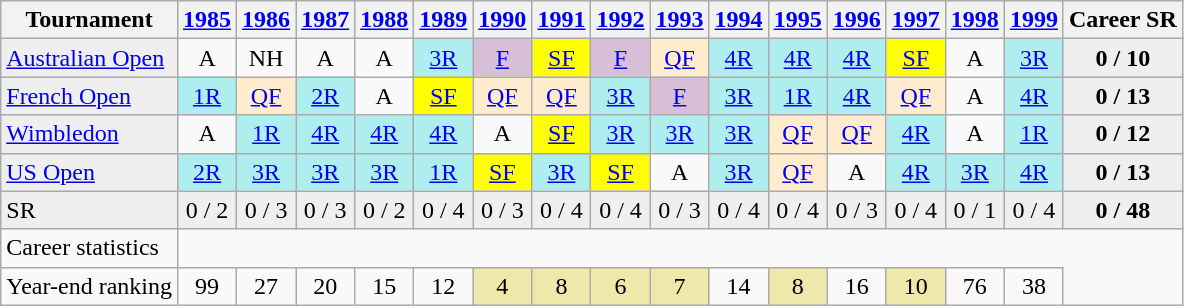<table class="wikitable">
<tr>
<th>Tournament</th>
<th><a href='#'>1985</a></th>
<th><a href='#'>1986</a></th>
<th><a href='#'>1987</a></th>
<th><a href='#'>1988</a></th>
<th><a href='#'>1989</a></th>
<th><a href='#'>1990</a></th>
<th><a href='#'>1991</a></th>
<th><a href='#'>1992</a></th>
<th><a href='#'>1993</a></th>
<th><a href='#'>1994</a></th>
<th><a href='#'>1995</a></th>
<th><a href='#'>1996</a></th>
<th><a href='#'>1997</a></th>
<th><a href='#'>1998</a></th>
<th><a href='#'>1999</a></th>
<th>Career SR</th>
</tr>
<tr>
<td style="background:#EFEFEF;"><a href='#'>Australian Open</a></td>
<td align="center">A</td>
<td align="center">NH</td>
<td align="center">A</td>
<td align="center">A</td>
<td align="center"  style="background:#afeeee;"><a href='#'>3R</a></td>
<td align="center"  style="background:#D8BFD8;"><a href='#'>F</a></td>
<td align="center"  style="background:yellow;"><a href='#'>SF</a></td>
<td align="center"  style="background:#D8BFD8;"><a href='#'>F</a></td>
<td align="center"  style="background:#ffebcd;"><a href='#'>QF</a></td>
<td align="center"  style="background:#afeeee;"><a href='#'>4R</a></td>
<td align="center"  style="background:#afeeee;"><a href='#'>4R</a></td>
<td align="center"  style="background:#afeeee;"><a href='#'>4R</a></td>
<td align="center"  style="background:yellow;"><a href='#'>SF</a></td>
<td align="center">A</td>
<td align="center"  style="background:#afeeee;"><a href='#'>3R</a></td>
<td align="center"  style="background:#EFEFEF;"><strong>0 / 10</strong></td>
</tr>
<tr>
<td style="background:#EFEFEF;"><a href='#'>French Open</a></td>
<td align="center"  style="background:#afeeee;"><a href='#'>1R</a></td>
<td align="center"  style="background:#ffebcd;"><a href='#'>QF</a></td>
<td align="center"  style="background:#afeeee;"><a href='#'>2R</a></td>
<td align="center">A</td>
<td align="center"  style="background:yellow;"><a href='#'>SF</a></td>
<td align="center"  style="background:#ffebcd;"><a href='#'>QF</a></td>
<td align="center"  style="background:#ffebcd;"><a href='#'>QF</a></td>
<td align="center"  style="background:#afeeee;"><a href='#'>3R</a></td>
<td align="center"  style="background:#D8BFD8;"><a href='#'>F</a></td>
<td align="center"  style="background:#afeeee;"><a href='#'>3R</a></td>
<td align="center"  style="background:#afeeee;"><a href='#'>1R</a></td>
<td align="center"  style="background:#afeeee;"><a href='#'>4R</a></td>
<td align="center"  style="background:#ffebcd;"><a href='#'>QF</a></td>
<td align="center">A</td>
<td align="center"  style="background:#afeeee;"><a href='#'>4R</a></td>
<td align="center"  style="background:#EFEFEF;"><strong>0 / 13</strong></td>
</tr>
<tr>
<td style="background:#EFEFEF;"><a href='#'>Wimbledon</a></td>
<td align="center">A</td>
<td align="center"  style="background:#afeeee;"><a href='#'>1R</a></td>
<td align="center"  style="background:#afeeee;"><a href='#'>4R</a></td>
<td align="center"  style="background:#afeeee;"><a href='#'>4R</a></td>
<td align="center"  style="background:#afeeee;"><a href='#'>4R</a></td>
<td align="center">A</td>
<td align="center"  style="background:yellow;"><a href='#'>SF</a></td>
<td align="center"  style="background:#afeeee;"><a href='#'>3R</a></td>
<td align="center"  style="background:#afeeee;"><a href='#'>3R</a></td>
<td align="center"  style="background:#afeeee;"><a href='#'>3R</a></td>
<td align="center"  style="background:#ffebcd;"><a href='#'>QF</a></td>
<td align="center"  style="background:#ffebcd;"><a href='#'>QF</a></td>
<td align="center"  style="background:#afeeee;"><a href='#'>4R</a></td>
<td align="center">A</td>
<td align="center"  style="background:#afeeee;"><a href='#'>1R</a></td>
<td align="center"  style="background:#EFEFEF;"><strong>0 / 12</strong></td>
</tr>
<tr>
<td style="background:#EFEFEF;"><a href='#'>US Open</a></td>
<td align="center"  style="background:#afeeee;"><a href='#'>2R</a></td>
<td align="center"  style="background:#afeeee;"><a href='#'>3R</a></td>
<td align="center"  style="background:#afeeee;"><a href='#'>3R</a></td>
<td align="center"  style="background:#afeeee;"><a href='#'>3R</a></td>
<td align="center"  style="background:#afeeee;"><a href='#'>1R</a></td>
<td align="center"  style="background:yellow;"><a href='#'>SF</a></td>
<td align="center"  style="background:#afeeee;"><a href='#'>3R</a></td>
<td align="center"  style="background:yellow;"><a href='#'>SF</a></td>
<td align="center">A</td>
<td align="center"  style="background:#afeeee;"><a href='#'>3R</a></td>
<td align="center"  style="background:#ffebcd;"><a href='#'>QF</a></td>
<td align="center">A</td>
<td align="center"  style="background:#afeeee;"><a href='#'>4R</a></td>
<td align="center"  style="background:#afeeee;"><a href='#'>3R</a></td>
<td align="center"  style="background:#afeeee;"><a href='#'>4R</a></td>
<td align="center"  style="background:#EFEFEF;"><strong>0 / 13</strong></td>
</tr>
<tr>
<td style="background:#EFEFEF;">SR</td>
<td align="center" style="background:#EFEFEF;">0 / 2</td>
<td align="center" style="background:#EFEFEF;">0 / 3</td>
<td align="center" style="background:#EFEFEF;">0 / 3</td>
<td align="center" style="background:#EFEFEF;">0 / 2</td>
<td align="center" style="background:#EFEFEF;">0 / 4</td>
<td align="center" style="background:#EFEFEF;">0 / 3</td>
<td align="center" style="background:#EFEFEF;">0 / 4</td>
<td align="center" style="background:#EFEFEF;">0 / 4</td>
<td align="center" style="background:#EFEFEF;">0 / 3</td>
<td align="center" style="background:#EFEFEF;">0 / 4</td>
<td align="center" style="background:#EFEFEF;">0 / 4</td>
<td align="center" style="background:#EFEFEF;">0 / 3</td>
<td align="center" style="background:#EFEFEF;">0 / 4</td>
<td align="center" style="background:#EFEFEF;">0 / 1</td>
<td align="center" style="background:#EFEFEF;">0 / 4</td>
<td align="center" style="background:#EFEFEF;"><strong>0 / 48</strong></td>
</tr>
<tr>
<td colspan=1 align=left>Career statistics</td>
</tr>
<tr>
<td align=left>Year-end ranking</td>
<td align="center">99</td>
<td align="center">27</td>
<td align="center">20</td>
<td align="center">15</td>
<td align="center">12</td>
<td align="center" bgcolor=EEE8AA>4</td>
<td align="center" bgcolor=EEE8AA>8</td>
<td align="center" bgcolor=EEE8AA>6</td>
<td align="center" bgcolor=EEE8AA>7</td>
<td align="center">14</td>
<td align="center" bgcolor=EEE8AA>8</td>
<td align="center">16</td>
<td align="center" bgcolor=EEE8AA>10</td>
<td align="center">76</td>
<td align="center">38</td>
</tr>
</table>
